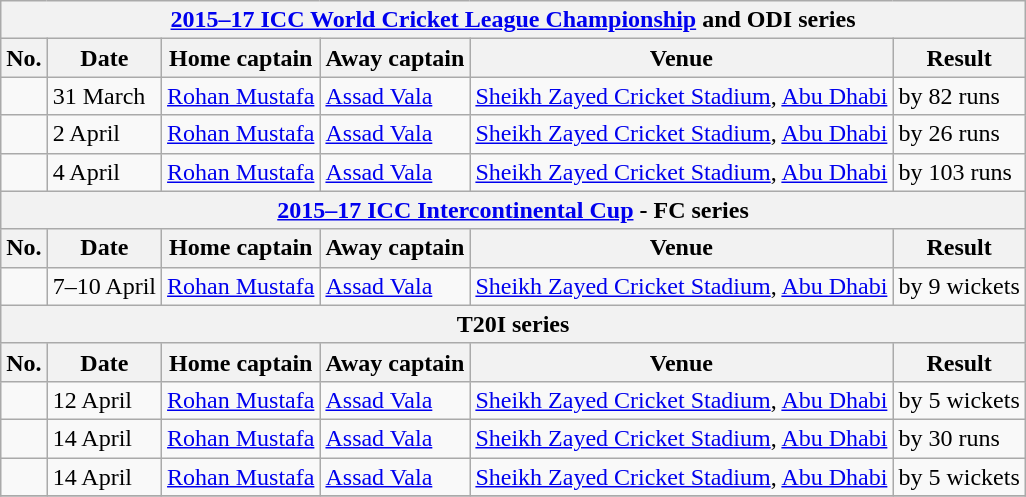<table class="wikitable">
<tr>
<th colspan="6"><a href='#'>2015–17 ICC World Cricket League Championship</a> and ODI series</th>
</tr>
<tr>
<th>No.</th>
<th>Date</th>
<th>Home captain</th>
<th>Away captain</th>
<th>Venue</th>
<th>Result</th>
</tr>
<tr>
<td></td>
<td>31 March</td>
<td><a href='#'>Rohan Mustafa</a></td>
<td><a href='#'>Assad Vala</a></td>
<td><a href='#'>Sheikh Zayed Cricket Stadium</a>, <a href='#'>Abu Dhabi</a></td>
<td> by 82 runs</td>
</tr>
<tr>
<td></td>
<td>2 April</td>
<td><a href='#'>Rohan Mustafa</a></td>
<td><a href='#'>Assad Vala</a></td>
<td><a href='#'>Sheikh Zayed Cricket Stadium</a>, <a href='#'>Abu Dhabi</a></td>
<td> by 26 runs</td>
</tr>
<tr>
<td></td>
<td>4 April</td>
<td><a href='#'>Rohan Mustafa</a></td>
<td><a href='#'>Assad Vala</a></td>
<td><a href='#'>Sheikh Zayed Cricket Stadium</a>, <a href='#'>Abu Dhabi</a></td>
<td> by 103 runs</td>
</tr>
<tr>
<th colspan="6"><a href='#'>2015–17 ICC Intercontinental Cup</a> - FC series</th>
</tr>
<tr>
<th>No.</th>
<th>Date</th>
<th>Home captain</th>
<th>Away captain</th>
<th>Venue</th>
<th>Result</th>
</tr>
<tr>
<td></td>
<td>7–10 April</td>
<td><a href='#'>Rohan Mustafa</a></td>
<td><a href='#'>Assad Vala</a></td>
<td><a href='#'>Sheikh Zayed Cricket Stadium</a>, <a href='#'>Abu Dhabi</a></td>
<td> by 9 wickets</td>
</tr>
<tr>
<th colspan="6">T20I series</th>
</tr>
<tr>
<th>No.</th>
<th>Date</th>
<th>Home captain</th>
<th>Away captain</th>
<th>Venue</th>
<th>Result</th>
</tr>
<tr>
<td></td>
<td>12 April</td>
<td><a href='#'>Rohan Mustafa</a></td>
<td><a href='#'>Assad Vala</a></td>
<td><a href='#'>Sheikh Zayed Cricket Stadium</a>, <a href='#'>Abu Dhabi</a></td>
<td> by 5 wickets</td>
</tr>
<tr>
<td></td>
<td>14 April</td>
<td><a href='#'>Rohan Mustafa</a></td>
<td><a href='#'>Assad Vala</a></td>
<td><a href='#'>Sheikh Zayed Cricket Stadium</a>, <a href='#'>Abu Dhabi</a></td>
<td> by 30 runs</td>
</tr>
<tr>
<td></td>
<td>14 April</td>
<td><a href='#'>Rohan Mustafa</a></td>
<td><a href='#'>Assad Vala</a></td>
<td><a href='#'>Sheikh Zayed Cricket Stadium</a>, <a href='#'>Abu Dhabi</a></td>
<td> by 5 wickets</td>
</tr>
<tr>
</tr>
</table>
